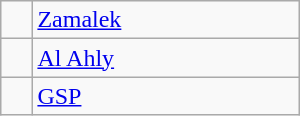<table class="wikitable" width="200px">
<tr>
<td align=center></td>
<td> <a href='#'>Zamalek</a></td>
</tr>
<tr>
<td align=center></td>
<td> <a href='#'>Al Ahly</a></td>
</tr>
<tr>
<td align=center></td>
<td> <a href='#'>GSP</a></td>
</tr>
</table>
